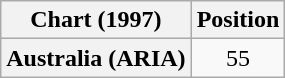<table class="wikitable plainrowheaders" style="text-align:center">
<tr>
<th>Chart (1997)</th>
<th>Position</th>
</tr>
<tr>
<th scope="row">Australia (ARIA)</th>
<td>55</td>
</tr>
</table>
